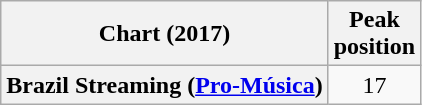<table class="wikitable plainrowheaders" style="text-align:center">
<tr>
<th scope="col">Chart (2017)</th>
<th scope="col">Peak<br>position</th>
</tr>
<tr>
<th scope="row">Brazil Streaming (<a href='#'>Pro-Música</a>)</th>
<td>17</td>
</tr>
</table>
